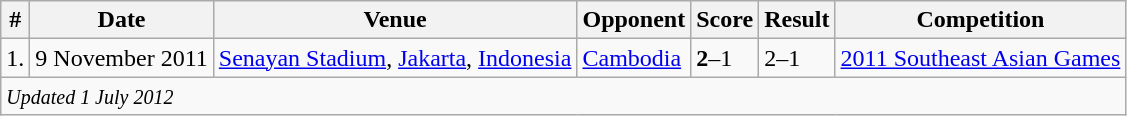<table class="wikitable">
<tr>
<th>#</th>
<th>Date</th>
<th>Venue</th>
<th>Opponent</th>
<th>Score</th>
<th>Result</th>
<th>Competition</th>
</tr>
<tr>
<td>1.</td>
<td>9 November 2011</td>
<td><a href='#'>Senayan Stadium</a>, <a href='#'>Jakarta</a>, <a href='#'>Indonesia</a></td>
<td> <a href='#'>Cambodia</a></td>
<td><strong>2</strong>–1</td>
<td>2–1</td>
<td><a href='#'>2011 Southeast Asian Games</a></td>
</tr>
<tr>
<td colspan="12"><small><em>Updated 1 July 2012</em></small></td>
</tr>
</table>
